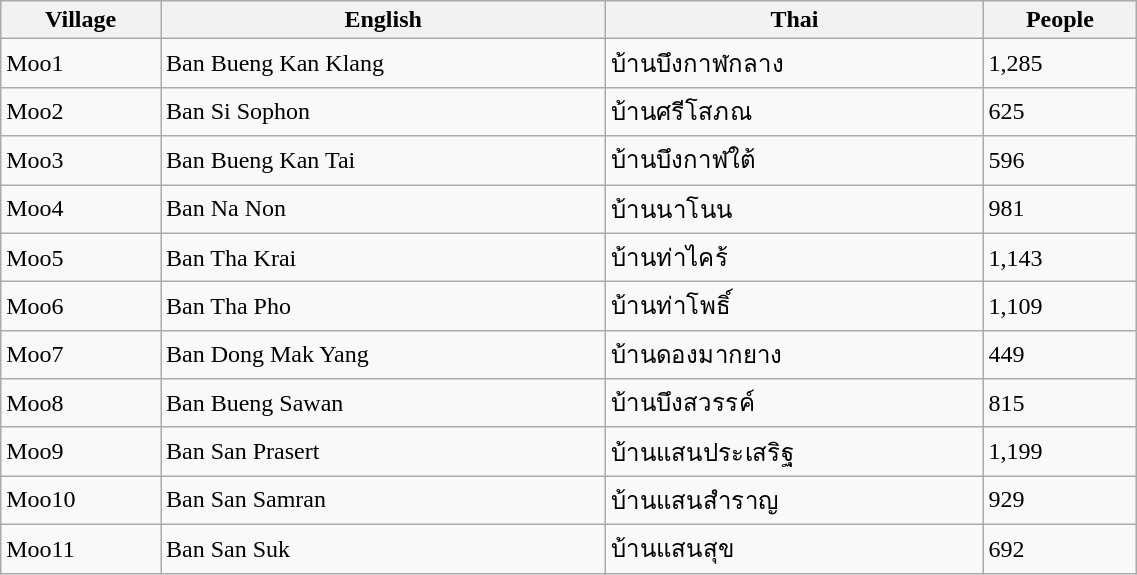<table class="wikitable" style="width:60%;">
<tr>
<th>Village</th>
<th>English</th>
<th>Thai</th>
<th>People</th>
</tr>
<tr>
<td>Moo1</td>
<td>Ban Bueng Kan Klang</td>
<td>บ้านบึงกาฬกลาง</td>
<td>1,285</td>
</tr>
<tr>
<td>Moo2</td>
<td>Ban Si Sophon</td>
<td>บ้านศรีโสภณ</td>
<td>625</td>
</tr>
<tr>
<td>Moo3</td>
<td>Ban Bueng Kan Tai</td>
<td>บ้านบึงกาฬใต้</td>
<td>596</td>
</tr>
<tr>
<td>Moo4</td>
<td>Ban Na Non</td>
<td>บ้านนาโนน</td>
<td>981</td>
</tr>
<tr>
<td>Moo5</td>
<td>Ban Tha Krai</td>
<td>บ้านท่าไคร้</td>
<td>1,143</td>
</tr>
<tr>
<td>Moo6</td>
<td>Ban Tha Pho</td>
<td>บ้านท่าโพธิ์</td>
<td>1,109</td>
</tr>
<tr>
<td>Moo7</td>
<td>Ban Dong Mak Yang</td>
<td>บ้านดองมากยาง</td>
<td>449</td>
</tr>
<tr>
<td>Moo8</td>
<td>Ban Bueng Sawan</td>
<td>บ้านบึงสวรรค์</td>
<td>815</td>
</tr>
<tr>
<td>Moo9</td>
<td>Ban San Prasert</td>
<td>บ้านแสนประเสริฐ</td>
<td>1,199</td>
</tr>
<tr>
<td>Moo10</td>
<td>Ban San Samran</td>
<td>บ้านแสนสำราญ</td>
<td>929</td>
</tr>
<tr>
<td>Moo11</td>
<td>Ban San Suk</td>
<td>บ้านแสนสุข</td>
<td>692</td>
</tr>
</table>
